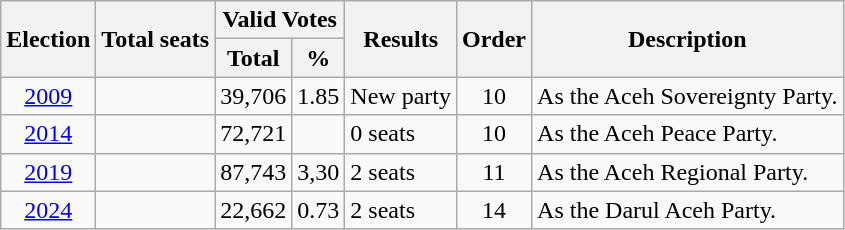<table class="wikitable">
<tr>
<th rowspan="2">Election</th>
<th rowspan="2">Total seats</th>
<th colspan="2">Valid Votes</th>
<th rowspan="2">Results</th>
<th rowspan="2">Order</th>
<th rowspan="2">Description</th>
</tr>
<tr>
<th>Total</th>
<th>%</th>
</tr>
<tr>
<td align="center"><a href='#'>2009</a></td>
<td></td>
<td align="right">39,706</td>
<td align="right">1.85</td>
<td align="left">New party</td>
<td align="center">10</td>
<td>As the Aceh Sovereignty Party.</td>
</tr>
<tr>
<td align="center"><a href='#'>2014</a></td>
<td></td>
<td align="right"> 72,721</td>
<td align="right"></td>
<td align="left"> 0 seats</td>
<td align="center">10</td>
<td>As the Aceh Peace Party.</td>
</tr>
<tr>
<td align="center"><a href='#'>2019</a></td>
<td></td>
<td align="right"> 87,743</td>
<td align="right">3,30</td>
<td align="left"> 2 seats</td>
<td align="center">11</td>
<td>As the Aceh Regional Party.</td>
</tr>
<tr>
<td align="center"><a href='#'>2024</a></td>
<td></td>
<td align="right"> 22,662</td>
<td align="right">0.73</td>
<td align="left"> 2 seats</td>
<td align="center">14</td>
<td>As the Darul Aceh Party.</td>
</tr>
</table>
